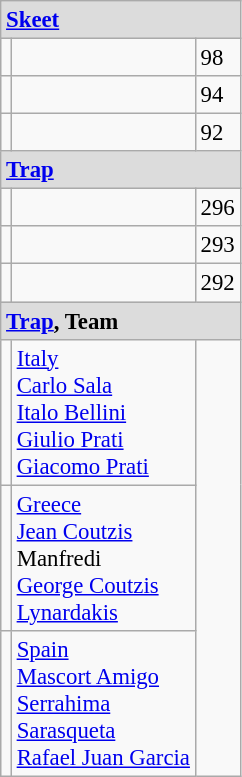<table class="wikitable" style="font-size: 95%">
<tr>
<td colspan=3 style="background:#dcdcdc"><strong><a href='#'>Skeet</a></strong></td>
</tr>
<tr>
<td></td>
<td></td>
<td>98</td>
</tr>
<tr>
<td></td>
<td></td>
<td>94</td>
</tr>
<tr>
<td></td>
<td></td>
<td>92</td>
</tr>
<tr>
<td colspan=3 style="background:#dcdcdc"><strong><a href='#'>Trap</a></strong></td>
</tr>
<tr>
<td></td>
<td></td>
<td>296</td>
</tr>
<tr>
<td></td>
<td></td>
<td>293</td>
</tr>
<tr>
<td></td>
<td></td>
<td>292</td>
</tr>
<tr>
<td colspan=3 style="background:#dcdcdc"><strong><a href='#'>Trap</a>, Team</strong></td>
</tr>
<tr>
<td></td>
<td> <a href='#'>Italy</a><br><a href='#'>Carlo Sala</a><br><a href='#'>Italo Bellini</a><br><a href='#'>Giulio Prati</a><br><a href='#'>Giacomo Prati</a></td>
</tr>
<tr>
<td></td>
<td> <a href='#'>Greece</a><br><a href='#'>Jean Coutzis</a><br>Manfredi<br><a href='#'>George Coutzis</a><br><a href='#'>Lynardakis</a></td>
</tr>
<tr>
<td></td>
<td> <a href='#'>Spain</a><br><a href='#'>Mascort Amigo</a><br><a href='#'>Serrahima</a><br><a href='#'>Sarasqueta</a><br><a href='#'>Rafael Juan Garcia</a></td>
</tr>
</table>
